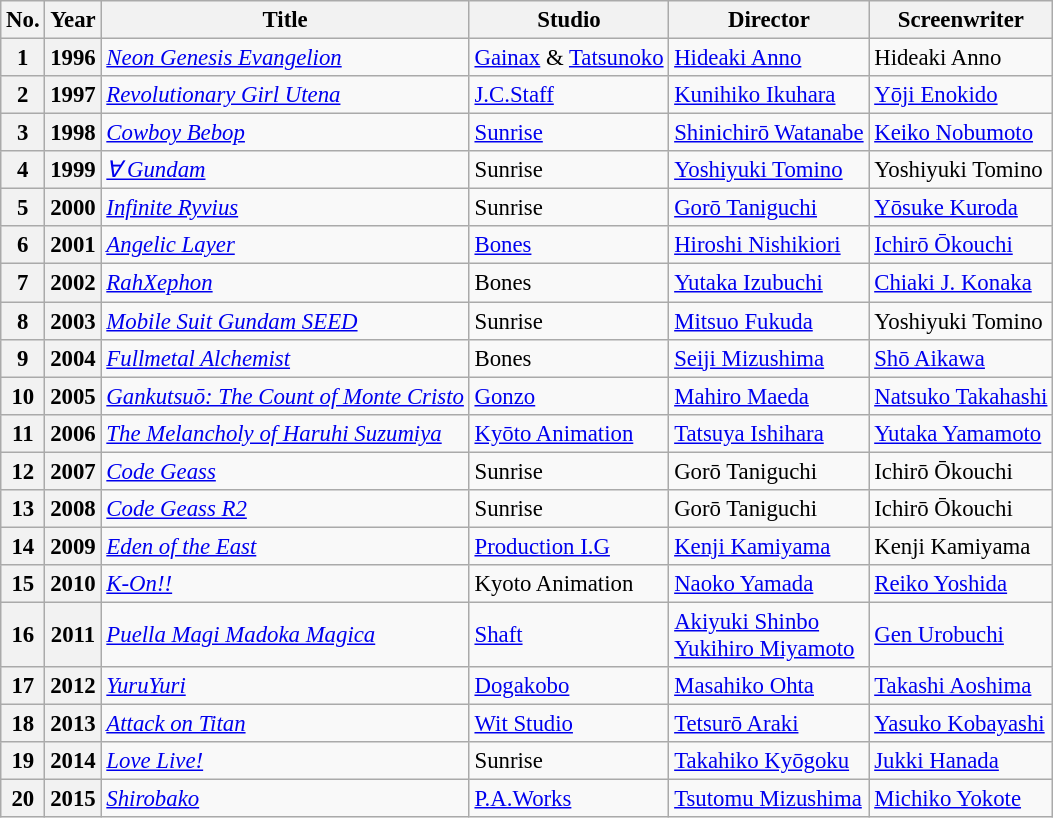<table class="wikitable" style="font-size: 95%;">
<tr>
<th>No.</th>
<th>Year</th>
<th>Title</th>
<th>Studio</th>
<th>Director</th>
<th>Screenwriter</th>
</tr>
<tr>
<th>1</th>
<th>1996</th>
<td><em><a href='#'>Neon Genesis Evangelion</a></em></td>
<td><a href='#'>Gainax</a> & <a href='#'>Tatsunoko</a></td>
<td><a href='#'>Hideaki Anno</a></td>
<td>Hideaki Anno</td>
</tr>
<tr>
<th>2</th>
<th>1997</th>
<td><em><a href='#'>Revolutionary Girl Utena</a></em></td>
<td><a href='#'>J.C.Staff</a></td>
<td><a href='#'>Kunihiko Ikuhara</a></td>
<td><a href='#'>Yōji Enokido</a></td>
</tr>
<tr>
<th>3</th>
<th>1998</th>
<td><em><a href='#'>Cowboy Bebop</a></em></td>
<td><a href='#'>Sunrise</a></td>
<td><a href='#'>Shinichirō Watanabe</a></td>
<td><a href='#'>Keiko Nobumoto</a></td>
</tr>
<tr>
<th>4</th>
<th>1999</th>
<td><em><a href='#'>∀ Gundam</a></em></td>
<td>Sunrise</td>
<td><a href='#'>Yoshiyuki Tomino</a></td>
<td>Yoshiyuki Tomino</td>
</tr>
<tr>
<th>5</th>
<th>2000</th>
<td><em><a href='#'>Infinite Ryvius</a></em></td>
<td>Sunrise</td>
<td><a href='#'>Gorō Taniguchi</a></td>
<td><a href='#'>Yōsuke Kuroda</a></td>
</tr>
<tr>
<th>6</th>
<th>2001</th>
<td><em><a href='#'>Angelic Layer</a></em></td>
<td><a href='#'>Bones</a></td>
<td><a href='#'>Hiroshi Nishikiori</a></td>
<td><a href='#'>Ichirō Ōkouchi</a></td>
</tr>
<tr>
<th>7</th>
<th>2002</th>
<td><em><a href='#'>RahXephon</a></em></td>
<td>Bones</td>
<td><a href='#'>Yutaka Izubuchi</a></td>
<td><a href='#'>Chiaki J. Konaka</a></td>
</tr>
<tr>
<th>8</th>
<th>2003</th>
<td><em><a href='#'>Mobile Suit Gundam SEED</a></em></td>
<td>Sunrise</td>
<td><a href='#'>Mitsuo Fukuda</a></td>
<td>Yoshiyuki Tomino</td>
</tr>
<tr>
<th>9</th>
<th>2004</th>
<td><em><a href='#'>Fullmetal Alchemist</a></em></td>
<td>Bones</td>
<td><a href='#'>Seiji Mizushima</a></td>
<td><a href='#'>Shō Aikawa</a></td>
</tr>
<tr>
<th>10</th>
<th>2005</th>
<td><em><a href='#'>Gankutsuō: The Count of Monte Cristo</a></em></td>
<td><a href='#'>Gonzo</a></td>
<td><a href='#'>Mahiro Maeda</a></td>
<td><a href='#'>Natsuko Takahashi</a></td>
</tr>
<tr>
<th>11</th>
<th>2006</th>
<td><em><a href='#'>The Melancholy of Haruhi Suzumiya</a></em></td>
<td><a href='#'>Kyōto Animation</a></td>
<td><a href='#'>Tatsuya Ishihara</a></td>
<td><a href='#'>Yutaka Yamamoto</a></td>
</tr>
<tr>
<th>12</th>
<th>2007</th>
<td><em><a href='#'>Code Geass</a></em></td>
<td>Sunrise</td>
<td>Gorō Taniguchi</td>
<td>Ichirō Ōkouchi</td>
</tr>
<tr>
<th>13</th>
<th>2008</th>
<td><em><a href='#'>Code Geass R2</a></em></td>
<td>Sunrise</td>
<td>Gorō Taniguchi</td>
<td>Ichirō Ōkouchi</td>
</tr>
<tr>
<th>14</th>
<th>2009</th>
<td><em><a href='#'>Eden of the East</a></em></td>
<td><a href='#'>Production I.G</a></td>
<td><a href='#'>Kenji Kamiyama</a></td>
<td>Kenji Kamiyama</td>
</tr>
<tr>
<th>15</th>
<th>2010</th>
<td><em><a href='#'>K-On!!</a></em></td>
<td>Kyoto Animation</td>
<td><a href='#'>Naoko Yamada</a></td>
<td><a href='#'>Reiko Yoshida</a></td>
</tr>
<tr>
<th>16</th>
<th>2011</th>
<td><em><a href='#'>Puella Magi Madoka Magica</a></em></td>
<td><a href='#'>Shaft</a></td>
<td><a href='#'>Akiyuki Shinbo</a><br><a href='#'>Yukihiro Miyamoto</a></td>
<td><a href='#'>Gen Urobuchi</a></td>
</tr>
<tr>
<th>17</th>
<th>2012</th>
<td><em><a href='#'>YuruYuri</a></em></td>
<td><a href='#'>Dogakobo</a></td>
<td><a href='#'>Masahiko Ohta</a></td>
<td><a href='#'>Takashi Aoshima</a></td>
</tr>
<tr>
<th>18</th>
<th>2013</th>
<td><em><a href='#'>Attack on Titan</a></em></td>
<td><a href='#'>Wit Studio</a></td>
<td><a href='#'>Tetsurō Araki</a></td>
<td><a href='#'>Yasuko Kobayashi</a></td>
</tr>
<tr>
<th>19</th>
<th>2014</th>
<td><em><a href='#'>Love Live!</a></em></td>
<td>Sunrise</td>
<td><a href='#'>Takahiko Kyōgoku</a></td>
<td><a href='#'>Jukki Hanada</a></td>
</tr>
<tr>
<th>20</th>
<th>2015</th>
<td><em><a href='#'>Shirobako</a></em></td>
<td><a href='#'>P.A.Works</a></td>
<td><a href='#'>Tsutomu Mizushima</a></td>
<td><a href='#'>Michiko Yokote</a></td>
</tr>
</table>
